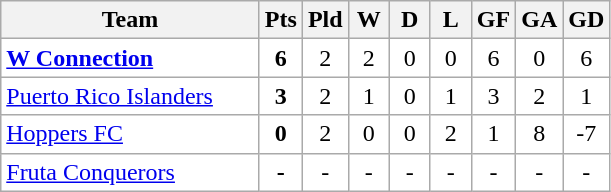<table class="wikitable" style="text-align: center;">
<tr>
<th width="165">Team</th>
<th width="20">Pts</th>
<th width="20">Pld</th>
<th width="20">W</th>
<th width="20">D</th>
<th width="20">L</th>
<th width="20">GF</th>
<th width="20">GA</th>
<th width="20">GD</th>
</tr>
<tr bgcolor=FFFFFF>
<td style="text-align:left;"> <strong><a href='#'>W Connection</a></strong></td>
<td><strong>6</strong></td>
<td>2</td>
<td>2</td>
<td>0</td>
<td>0</td>
<td>6</td>
<td>0</td>
<td>6</td>
</tr>
<tr bgcolor=FFFFFF>
<td style="text-align:left;"> <a href='#'>Puerto Rico Islanders</a></td>
<td><strong>3</strong></td>
<td>2</td>
<td>1</td>
<td>0</td>
<td>1</td>
<td>3</td>
<td>2</td>
<td>1</td>
</tr>
<tr bgcolor=FFFFFF>
<td style="text-align:left;"> <a href='#'>Hoppers FC</a></td>
<td><strong>0</strong></td>
<td>2</td>
<td>0</td>
<td>0</td>
<td>2</td>
<td>1</td>
<td>8</td>
<td>-7</td>
</tr>
<tr bgcolor=FFFFFF>
<td style="text-align:left;"> <a href='#'>Fruta Conquerors</a></td>
<td><strong>-</strong></td>
<td>-</td>
<td>-</td>
<td>-</td>
<td>-</td>
<td>-</td>
<td>-</td>
<td>-</td>
</tr>
</table>
